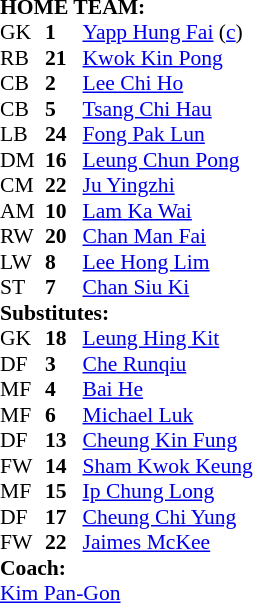<table style="font-size: 90%" cellspacing="0" cellpadding="0">
<tr>
<td colspan="4"><strong>HOME TEAM:</strong></td>
</tr>
<tr>
<th width="30"></th>
<th width="25"></th>
</tr>
<tr>
<td>GK</td>
<td><strong>1</strong></td>
<td> <a href='#'>Yapp Hung Fai</a> (<a href='#'>c</a>)</td>
<td></td>
<td></td>
</tr>
<tr>
<td>RB</td>
<td><strong>21</strong></td>
<td> <a href='#'>Kwok Kin Pong</a></td>
<td></td>
<td></td>
</tr>
<tr>
<td>CB</td>
<td><strong>2</strong></td>
<td> <a href='#'>Lee Chi Ho</a></td>
<td></td>
<td></td>
</tr>
<tr>
<td>CB</td>
<td><strong>5</strong></td>
<td> <a href='#'>Tsang Chi Hau</a></td>
<td></td>
<td></td>
</tr>
<tr>
<td>LB</td>
<td><strong>24</strong></td>
<td> <a href='#'>Fong Pak Lun</a></td>
<td></td>
<td></td>
</tr>
<tr>
<td>DM</td>
<td><strong>16</strong></td>
<td> <a href='#'>Leung Chun Pong</a></td>
<td></td>
<td></td>
</tr>
<tr>
<td>CM</td>
<td><strong>22</strong></td>
<td> <a href='#'>Ju Yingzhi</a></td>
<td></td>
<td></td>
</tr>
<tr>
<td>AM</td>
<td><strong>10</strong></td>
<td> <a href='#'>Lam Ka Wai</a></td>
<td></td>
<td></td>
</tr>
<tr>
<td>RW</td>
<td><strong>20</strong></td>
<td> <a href='#'>Chan Man Fai</a></td>
<td></td>
<td></td>
</tr>
<tr>
<td>LW</td>
<td><strong>8</strong></td>
<td> <a href='#'>Lee Hong Lim</a></td>
<td></td>
<td></td>
</tr>
<tr>
<td>ST</td>
<td><strong>7</strong></td>
<td> <a href='#'>Chan Siu Ki</a></td>
<td></td>
<td></td>
</tr>
<tr>
<td colspan=4><strong>Substitutes:</strong></td>
</tr>
<tr>
<td>GK</td>
<td><strong>18</strong></td>
<td> <a href='#'>Leung Hing Kit</a></td>
<td></td>
<td></td>
</tr>
<tr>
<td>DF</td>
<td><strong>3</strong></td>
<td> <a href='#'>Che Runqiu</a></td>
<td></td>
<td></td>
</tr>
<tr>
<td>MF</td>
<td><strong>4</strong></td>
<td> <a href='#'>Bai He</a></td>
<td></td>
<td></td>
</tr>
<tr>
<td>MF</td>
<td><strong>6</strong></td>
<td> <a href='#'>Michael Luk</a></td>
<td></td>
<td></td>
</tr>
<tr>
<td>DF</td>
<td><strong>13</strong></td>
<td> <a href='#'>Cheung Kin Fung</a></td>
<td></td>
<td></td>
</tr>
<tr>
<td>FW</td>
<td><strong>14</strong></td>
<td> <a href='#'>Sham Kwok Keung</a></td>
<td></td>
<td></td>
</tr>
<tr>
<td>MF</td>
<td><strong>15</strong></td>
<td> <a href='#'>Ip Chung Long</a></td>
<td></td>
<td></td>
</tr>
<tr>
<td>DF</td>
<td><strong>17</strong></td>
<td> <a href='#'>Cheung Chi Yung</a></td>
<td></td>
<td></td>
</tr>
<tr>
<td>FW</td>
<td><strong>22</strong></td>
<td> <a href='#'>Jaimes McKee</a></td>
<td></td>
<td></td>
</tr>
<tr>
<td colspan=4><strong>Coach:</strong></td>
</tr>
<tr>
<td colspan="4"> <a href='#'>Kim Pan-Gon</a></td>
</tr>
</table>
